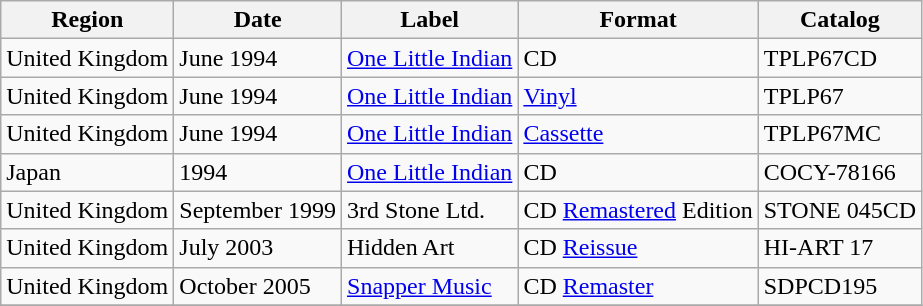<table class="wikitable">
<tr>
<th>Region</th>
<th>Date</th>
<th>Label</th>
<th>Format</th>
<th>Catalog</th>
</tr>
<tr>
<td>United Kingdom</td>
<td>June 1994</td>
<td><a href='#'>One Little Indian</a></td>
<td>CD</td>
<td>TPLP67CD</td>
</tr>
<tr>
<td>United Kingdom</td>
<td>June 1994</td>
<td><a href='#'>One Little Indian</a></td>
<td><a href='#'>Vinyl</a></td>
<td>TPLP67</td>
</tr>
<tr>
<td>United Kingdom</td>
<td>June 1994</td>
<td><a href='#'>One Little Indian</a></td>
<td><a href='#'>Cassette</a></td>
<td>TPLP67MC</td>
</tr>
<tr>
<td>Japan</td>
<td>1994</td>
<td><a href='#'>One Little Indian</a></td>
<td>CD</td>
<td>COCY-78166</td>
</tr>
<tr>
<td>United Kingdom</td>
<td>September 1999</td>
<td>3rd Stone Ltd.</td>
<td>CD <a href='#'>Remastered</a> Edition</td>
<td>STONE 045CD</td>
</tr>
<tr>
<td>United Kingdom</td>
<td>July 2003</td>
<td>Hidden Art</td>
<td>CD <a href='#'>Reissue</a></td>
<td>HI-ART 17</td>
</tr>
<tr>
<td>United Kingdom</td>
<td>October 2005</td>
<td><a href='#'>Snapper Music</a></td>
<td>CD <a href='#'>Remaster</a></td>
<td>SDPCD195</td>
</tr>
<tr>
</tr>
</table>
